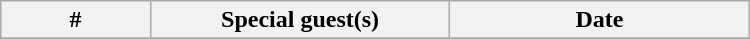<table class="wikitable plainrowheaders" style="width:500px;">
<tr>
<th style="width:10%;">#</th>
<th style="width:20%;">Special guest(s)</th>
<th style="width:20%;">Date</th>
</tr>
<tr>
</tr>
</table>
